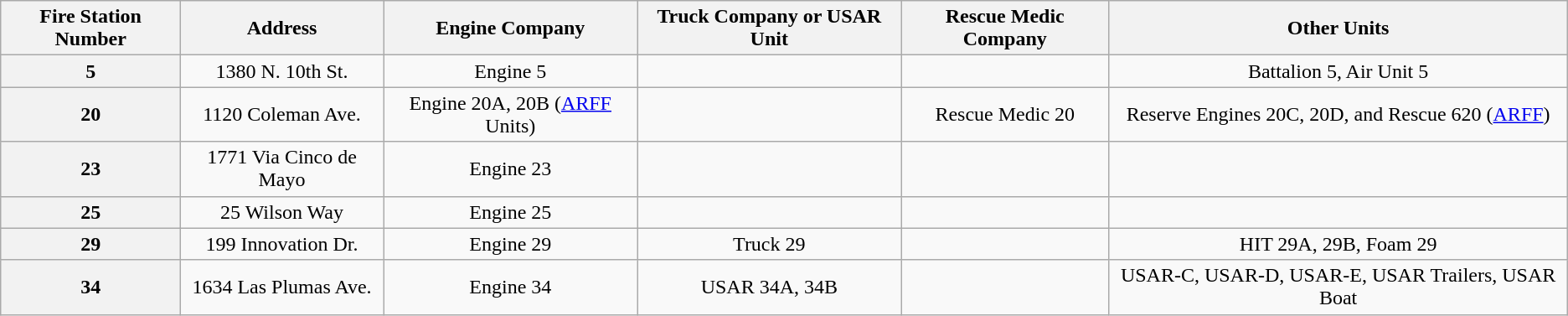<table class=wikitable style="text-align:center;">
<tr>
<th>Fire Station Number</th>
<th>Address</th>
<th>Engine Company</th>
<th>Truck Company or USAR Unit</th>
<th>Rescue Medic Company</th>
<th>Other Units</th>
</tr>
<tr>
<th>5</th>
<td>1380 N. 10th St.</td>
<td>Engine 5</td>
<td></td>
<td></td>
<td>Battalion 5, Air Unit 5</td>
</tr>
<tr>
<th>20</th>
<td>1120 Coleman Ave.</td>
<td>Engine 20A, 20B (<a href='#'>ARFF</a> Units)</td>
<td></td>
<td>Rescue Medic 20</td>
<td>Reserve Engines 20C, 20D, and Rescue 620 (<a href='#'>ARFF</a>)</td>
</tr>
<tr>
<th>23</th>
<td>1771 Via Cinco de Mayo</td>
<td>Engine 23</td>
<td></td>
<td></td>
<td></td>
</tr>
<tr>
<th>25</th>
<td>25 Wilson Way</td>
<td>Engine 25</td>
<td></td>
<td></td>
<td></td>
</tr>
<tr>
<th>29</th>
<td>199 Innovation Dr.</td>
<td>Engine 29</td>
<td>Truck 29</td>
<td></td>
<td>HIT 29A, 29B, Foam 29</td>
</tr>
<tr>
<th>34</th>
<td>1634 Las Plumas Ave.</td>
<td>Engine 34</td>
<td>USAR 34A, 34B</td>
<td></td>
<td>USAR-C, USAR-D, USAR-E, USAR Trailers, USAR Boat</td>
</tr>
</table>
